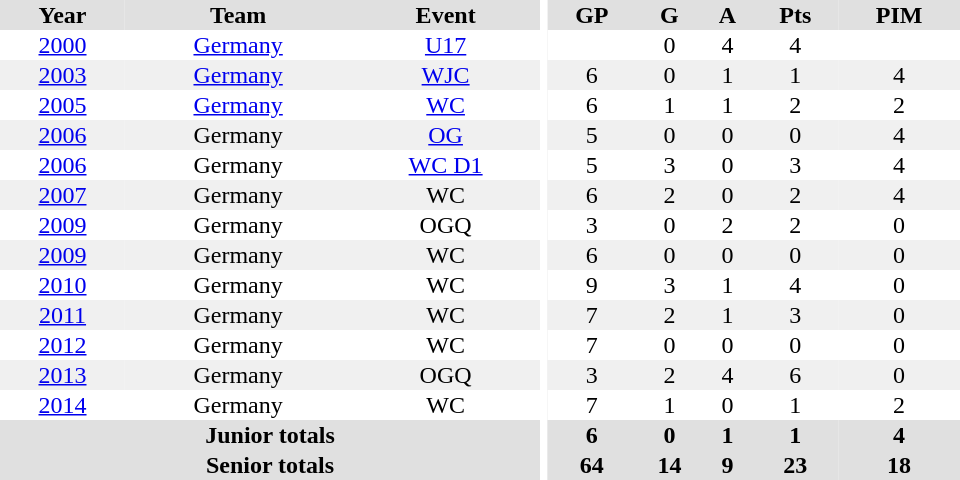<table border="0" cellpadding="1" cellspacing="0" ID="Table3" style="text-align:center; width:40em">
<tr align="center" bgcolor="#e0e0e0">
<th>Year</th>
<th>Team</th>
<th>Event</th>
<th rowspan="99" bgcolor="#ffffff"></th>
<th>GP</th>
<th>G</th>
<th>A</th>
<th>Pts</th>
<th>PIM</th>
</tr>
<tr>
<td><a href='#'>2000</a></td>
<td><a href='#'>Germany</a></td>
<td><a href='#'>U17</a></td>
<td></td>
<td>0</td>
<td>4</td>
<td>4</td>
<td></td>
</tr>
<tr bgcolor="#f0f0f0">
<td><a href='#'>2003</a></td>
<td><a href='#'>Germany</a></td>
<td><a href='#'>WJC</a></td>
<td>6</td>
<td>0</td>
<td>1</td>
<td>1</td>
<td>4</td>
</tr>
<tr>
<td><a href='#'>2005</a></td>
<td><a href='#'>Germany</a></td>
<td><a href='#'>WC</a></td>
<td>6</td>
<td>1</td>
<td>1</td>
<td>2</td>
<td>2</td>
</tr>
<tr bgcolor="#f0f0f0">
<td><a href='#'>2006</a></td>
<td>Germany</td>
<td><a href='#'>OG</a></td>
<td>5</td>
<td>0</td>
<td>0</td>
<td>0</td>
<td>4</td>
</tr>
<tr>
<td><a href='#'>2006</a></td>
<td>Germany</td>
<td><a href='#'>WC D1</a></td>
<td>5</td>
<td>3</td>
<td>0</td>
<td>3</td>
<td>4</td>
</tr>
<tr bgcolor="#f0f0f0">
<td><a href='#'>2007</a></td>
<td>Germany</td>
<td>WC</td>
<td>6</td>
<td>2</td>
<td>0</td>
<td>2</td>
<td>4</td>
</tr>
<tr>
<td><a href='#'>2009</a></td>
<td>Germany</td>
<td>OGQ</td>
<td>3</td>
<td>0</td>
<td>2</td>
<td>2</td>
<td>0</td>
</tr>
<tr bgcolor="#f0f0f0">
<td><a href='#'>2009</a></td>
<td>Germany</td>
<td>WC</td>
<td>6</td>
<td>0</td>
<td>0</td>
<td>0</td>
<td>0</td>
</tr>
<tr>
<td><a href='#'>2010</a></td>
<td>Germany</td>
<td>WC</td>
<td>9</td>
<td>3</td>
<td>1</td>
<td>4</td>
<td>0</td>
</tr>
<tr bgcolor="#f0f0f0">
<td><a href='#'>2011</a></td>
<td>Germany</td>
<td>WC</td>
<td>7</td>
<td>2</td>
<td>1</td>
<td>3</td>
<td>0</td>
</tr>
<tr>
<td><a href='#'>2012</a></td>
<td>Germany</td>
<td>WC</td>
<td>7</td>
<td>0</td>
<td>0</td>
<td>0</td>
<td>0</td>
</tr>
<tr bgcolor="#f0f0f0">
<td><a href='#'>2013</a></td>
<td>Germany</td>
<td>OGQ</td>
<td>3</td>
<td>2</td>
<td>4</td>
<td>6</td>
<td>0</td>
</tr>
<tr>
<td><a href='#'>2014</a></td>
<td>Germany</td>
<td>WC</td>
<td>7</td>
<td>1</td>
<td>0</td>
<td>1</td>
<td>2</td>
</tr>
<tr bgcolor="#e0e0e0">
<th colspan="3">Junior totals</th>
<th>6</th>
<th>0</th>
<th>1</th>
<th>1</th>
<th>4</th>
</tr>
<tr bgcolor="#e0e0e0">
<th colspan="3">Senior totals</th>
<th>64</th>
<th>14</th>
<th>9</th>
<th>23</th>
<th>18</th>
</tr>
</table>
